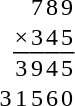<table style="border-collapse: collapse; border-spacing: 2px; text-align:center">
<tr>
<td></td>
<td></td>
<td>7</td>
<td>8</td>
<td>9</td>
</tr>
<tr>
<td></td>
<td style="border-bottom: 1px solid black;">×</td>
<td style="border-bottom: 1px solid black;">3</td>
<td style="border-bottom: 1px solid black;">4</td>
<td style="border-bottom: 1px solid black;">5</td>
</tr>
<tr>
<td></td>
<td>3</td>
<td>9</td>
<td>4</td>
<td>5</td>
</tr>
<tr>
<td>3</td>
<td>1</td>
<td>5</td>
<td>6</td>
<td>0</td>
</tr>
</table>
